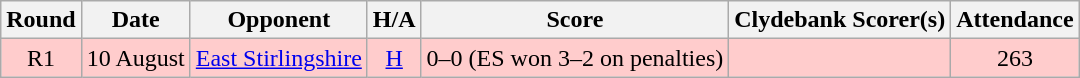<table class="wikitable" style="text-align:center">
<tr>
<th>Round</th>
<th>Date</th>
<th>Opponent</th>
<th>H/A</th>
<th>Score</th>
<th>Clydebank Scorer(s)</th>
<th>Attendance</th>
</tr>
<tr bgcolor=#FFCCCC>
<td>R1</td>
<td align=left>10 August</td>
<td align=left><a href='#'>East Stirlingshire</a></td>
<td><a href='#'>H</a></td>
<td>0–0 (ES won 3–2 on penalties)</td>
<td align=left></td>
<td>263</td>
</tr>
</table>
